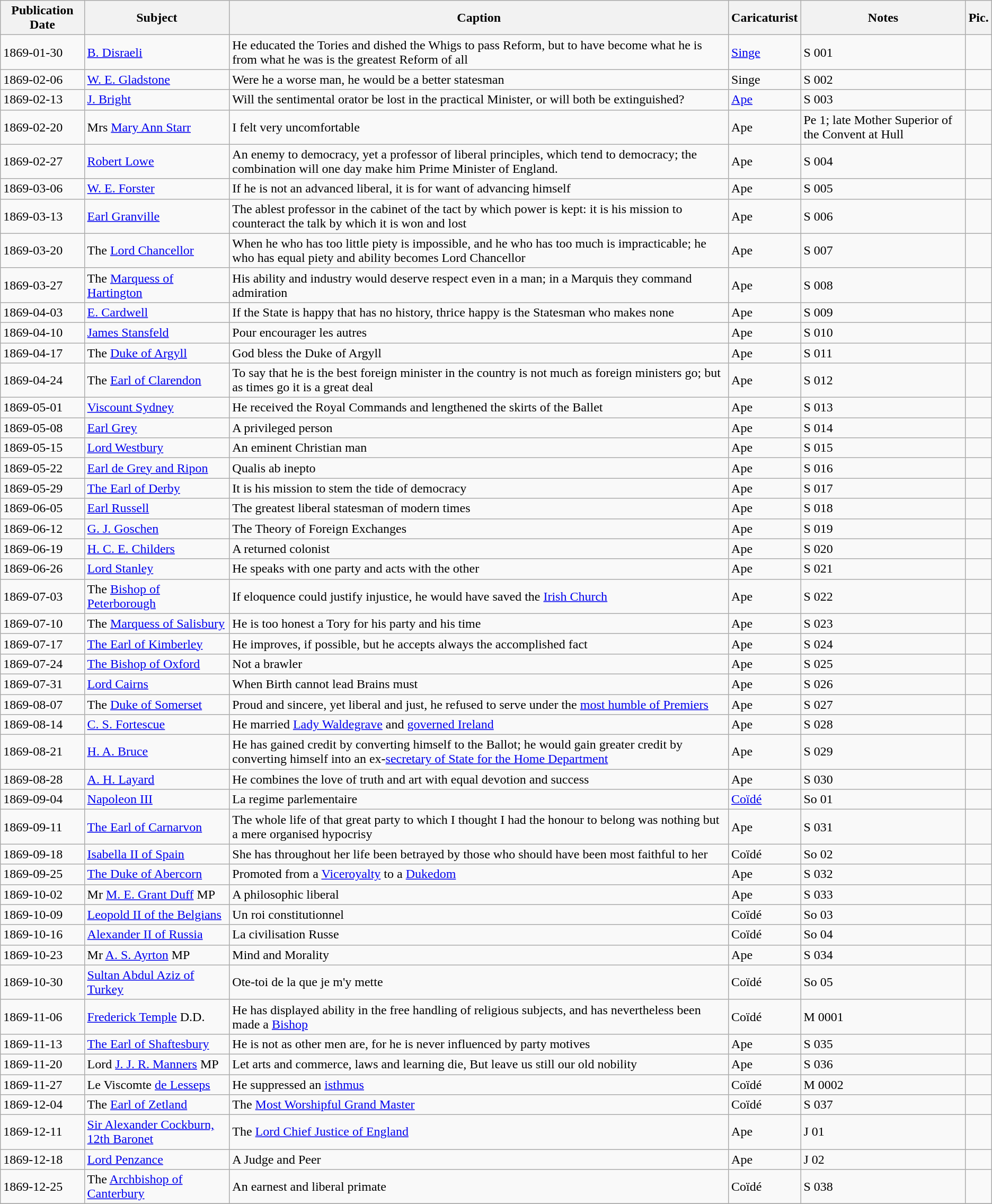<table class="wikitable sortable">
<tr>
<th>Publication Date</th>
<th>Subject</th>
<th>Caption</th>
<th>Caricaturist</th>
<th>Notes</th>
<th class="unsortable">Pic.</th>
</tr>
<tr>
<td>1869-01-30</td>
<td><a href='#'>B. Disraeli</a></td>
<td>He educated the Tories and dished the Whigs to pass Reform, but to have become what he is from what he was is the greatest Reform of all</td>
<td><a href='#'>Singe</a></td>
<td>S 001</td>
<td></td>
</tr>
<tr>
<td>1869-02-06</td>
<td><a href='#'>W. E. Gladstone</a></td>
<td>Were he a worse man, he would be a better statesman</td>
<td>Singe</td>
<td>S 002</td>
<td></td>
</tr>
<tr>
<td>1869-02-13</td>
<td><a href='#'>J. Bright</a></td>
<td>Will the sentimental orator be lost in the practical Minister, or will both be extinguished?</td>
<td><a href='#'>Ape</a></td>
<td>S 003</td>
<td></td>
</tr>
<tr>
<td>1869-02-20</td>
<td>Mrs <a href='#'>Mary Ann Starr</a></td>
<td>I felt very uncomfortable</td>
<td>Ape</td>
<td>Pe 1; late Mother Superior of the Convent at Hull</td>
<td></td>
</tr>
<tr>
<td>1869-02-27</td>
<td><a href='#'>Robert Lowe</a></td>
<td>An enemy to democracy, yet a professor of liberal principles, which tend to democracy; the combination will one day make him Prime Minister of England.</td>
<td>Ape</td>
<td>S 004</td>
<td></td>
</tr>
<tr>
<td>1869-03-06</td>
<td><a href='#'>W. E. Forster</a></td>
<td>If he is not an advanced liberal, it is for want of advancing himself</td>
<td>Ape</td>
<td>S 005</td>
<td></td>
</tr>
<tr>
<td>1869-03-13</td>
<td><a href='#'>Earl Granville</a></td>
<td>The ablest professor in the cabinet of the tact by which power is kept: it is his mission to counteract the talk by which it is won and lost</td>
<td>Ape</td>
<td>S 006</td>
<td></td>
</tr>
<tr>
<td>1869-03-20</td>
<td>The <a href='#'>Lord Chancellor</a></td>
<td>When he who has too little piety is impossible, and he who has too much is impracticable; he who has equal piety and ability becomes Lord Chancellor</td>
<td>Ape</td>
<td>S 007</td>
<td></td>
</tr>
<tr>
<td>1869-03-27</td>
<td>The <a href='#'>Marquess of Hartington</a></td>
<td>His ability and industry would deserve respect even in a man; in a Marquis they command admiration</td>
<td>Ape</td>
<td>S 008</td>
<td></td>
</tr>
<tr>
<td>1869-04-03</td>
<td><a href='#'>E. Cardwell</a></td>
<td>If the State is happy that has no history, thrice happy is the Statesman who makes none</td>
<td>Ape</td>
<td>S 009</td>
<td></td>
</tr>
<tr>
<td>1869-04-10</td>
<td><a href='#'>James Stansfeld</a></td>
<td>Pour encourager les autres</td>
<td>Ape</td>
<td>S 010</td>
<td></td>
</tr>
<tr>
<td>1869-04-17</td>
<td>The <a href='#'>Duke of Argyll</a></td>
<td>God bless the Duke of Argyll</td>
<td>Ape</td>
<td>S 011</td>
<td></td>
</tr>
<tr>
<td>1869-04-24</td>
<td>The <a href='#'>Earl of Clarendon</a></td>
<td>To say that he is the best foreign minister in the country is not much as foreign ministers go; but as times go it is a great deal</td>
<td>Ape</td>
<td>S 012</td>
<td></td>
</tr>
<tr>
<td>1869-05-01</td>
<td><a href='#'>Viscount Sydney</a></td>
<td>He received the Royal Commands and lengthened the skirts of the Ballet</td>
<td>Ape</td>
<td>S 013</td>
<td></td>
</tr>
<tr>
<td>1869-05-08</td>
<td><a href='#'>Earl Grey</a></td>
<td>A privileged person</td>
<td>Ape</td>
<td>S 014</td>
<td></td>
</tr>
<tr>
<td>1869-05-15</td>
<td><a href='#'>Lord Westbury</a></td>
<td>An eminent Christian man</td>
<td>Ape</td>
<td>S 015</td>
<td></td>
</tr>
<tr>
<td>1869-05-22</td>
<td><a href='#'>Earl de Grey and Ripon</a></td>
<td>Qualis ab inepto</td>
<td>Ape</td>
<td>S 016</td>
<td></td>
</tr>
<tr>
<td>1869-05-29</td>
<td><a href='#'>The Earl of Derby</a></td>
<td>It is his mission to stem the tide of democracy</td>
<td>Ape</td>
<td>S 017</td>
<td></td>
</tr>
<tr>
<td>1869-06-05</td>
<td><a href='#'>Earl Russell</a></td>
<td>The greatest liberal statesman of modern times</td>
<td>Ape</td>
<td>S 018</td>
<td></td>
</tr>
<tr>
<td>1869-06-12</td>
<td><a href='#'>G. J. Goschen</a></td>
<td>The Theory of Foreign Exchanges</td>
<td>Ape</td>
<td>S 019</td>
<td></td>
</tr>
<tr>
<td>1869-06-19</td>
<td><a href='#'>H. C. E. Childers</a></td>
<td>A returned colonist</td>
<td>Ape</td>
<td>S 020</td>
<td></td>
</tr>
<tr>
<td>1869-06-26</td>
<td><a href='#'>Lord Stanley</a></td>
<td>He speaks with one party and acts with the other</td>
<td>Ape</td>
<td>S 021</td>
<td></td>
</tr>
<tr>
<td>1869-07-03</td>
<td>The <a href='#'>Bishop of Peterborough</a></td>
<td>If eloquence could justify injustice, he would have saved the <a href='#'>Irish Church</a></td>
<td>Ape</td>
<td>S 022</td>
<td></td>
</tr>
<tr>
<td>1869-07-10</td>
<td>The <a href='#'>Marquess of Salisbury</a></td>
<td>He is too honest a Tory for his party and his time</td>
<td>Ape</td>
<td>S 023</td>
<td></td>
</tr>
<tr>
<td>1869-07-17</td>
<td><a href='#'>The Earl of Kimberley</a></td>
<td>He improves, if possible, but he accepts always the accomplished fact</td>
<td>Ape</td>
<td>S 024</td>
<td></td>
</tr>
<tr>
<td>1869-07-24</td>
<td><a href='#'>The Bishop of Oxford</a></td>
<td>Not a brawler</td>
<td>Ape</td>
<td>S 025</td>
<td></td>
</tr>
<tr>
<td>1869-07-31</td>
<td><a href='#'>Lord Cairns</a></td>
<td>When Birth cannot lead Brains must</td>
<td>Ape</td>
<td>S 026</td>
<td></td>
</tr>
<tr>
<td>1869-08-07</td>
<td>The <a href='#'>Duke of Somerset</a></td>
<td>Proud and sincere, yet liberal and just, he refused to serve under the <a href='#'>most humble of Premiers</a></td>
<td>Ape</td>
<td>S 027</td>
<td></td>
</tr>
<tr>
<td>1869-08-14</td>
<td><a href='#'>C. S. Fortescue</a></td>
<td>He married <a href='#'>Lady Waldegrave</a> and <a href='#'>governed Ireland</a></td>
<td>Ape</td>
<td>S 028</td>
<td></td>
</tr>
<tr>
<td>1869-08-21</td>
<td><a href='#'>H. A. Bruce</a></td>
<td>He has gained credit by converting himself to the Ballot; he would gain greater credit by converting himself into an ex-<a href='#'>secretary of State for the Home Department</a></td>
<td>Ape</td>
<td>S 029</td>
<td></td>
</tr>
<tr>
<td>1869-08-28</td>
<td><a href='#'>A. H. Layard</a></td>
<td>He combines the love of truth and art with equal devotion and success</td>
<td>Ape</td>
<td>S 030</td>
<td></td>
</tr>
<tr>
<td>1869-09-04</td>
<td><a href='#'>Napoleon III</a></td>
<td>La regime parlementaire</td>
<td><a href='#'>Coïdé</a></td>
<td>So 01</td>
<td></td>
</tr>
<tr>
<td>1869-09-11</td>
<td><a href='#'>The Earl of Carnarvon</a></td>
<td>The whole life of that great party to which I thought I had the honour to belong was nothing but a mere organised hypocrisy</td>
<td>Ape</td>
<td>S 031</td>
<td></td>
</tr>
<tr>
<td>1869-09-18</td>
<td><a href='#'>Isabella II of Spain</a></td>
<td>She has throughout her life been betrayed by those who should have been most faithful to her</td>
<td>Coïdé</td>
<td>So 02</td>
<td></td>
</tr>
<tr>
<td>1869-09-25</td>
<td><a href='#'>The Duke of Abercorn</a></td>
<td>Promoted from a <a href='#'>Viceroyalty</a> to a <a href='#'>Dukedom</a></td>
<td>Ape</td>
<td>S 032</td>
<td></td>
</tr>
<tr>
<td>1869-10-02</td>
<td>Mr <a href='#'>M. E. Grant Duff</a> MP</td>
<td>A philosophic liberal</td>
<td>Ape</td>
<td>S 033</td>
<td></td>
</tr>
<tr>
<td>1869-10-09</td>
<td><a href='#'>Leopold II of the Belgians</a></td>
<td>Un roi constitutionnel</td>
<td>Coïdé</td>
<td>So 03</td>
<td></td>
</tr>
<tr>
<td>1869-10-16</td>
<td><a href='#'>Alexander II of Russia</a></td>
<td>La civilisation Russe</td>
<td>Coïdé</td>
<td>So 04</td>
<td></td>
</tr>
<tr>
<td>1869-10-23</td>
<td>Mr <a href='#'>A. S. Ayrton</a> MP</td>
<td>Mind and Morality</td>
<td>Ape</td>
<td>S 034</td>
<td></td>
</tr>
<tr>
<td>1869-10-30</td>
<td><a href='#'>Sultan Abdul Aziz of Turkey</a></td>
<td>Ote-toi de la que je m'y mette</td>
<td>Coïdé</td>
<td>So 05</td>
<td></td>
</tr>
<tr>
<td>1869-11-06</td>
<td><a href='#'>Frederick Temple</a> D.D.</td>
<td>He has displayed ability in the free handling of religious subjects, and has nevertheless been made a <a href='#'>Bishop</a></td>
<td>Coïdé</td>
<td>M 0001</td>
<td></td>
</tr>
<tr>
<td>1869-11-13</td>
<td><a href='#'>The Earl of Shaftesbury</a></td>
<td>He is not as other men are, for he is never influenced by party motives</td>
<td>Ape</td>
<td>S 035</td>
<td></td>
</tr>
<tr>
<td>1869-11-20</td>
<td>Lord <a href='#'>J. J. R. Manners</a> MP</td>
<td>Let arts and commerce, laws and learning die, But leave us still our old nobility</td>
<td>Ape</td>
<td>S 036</td>
<td></td>
</tr>
<tr>
<td>1869-11-27</td>
<td>Le Viscomte <a href='#'>de Lesseps</a></td>
<td>He suppressed an <a href='#'>isthmus</a></td>
<td>Coïdé</td>
<td>M 0002</td>
<td></td>
</tr>
<tr>
<td>1869-12-04</td>
<td>The <a href='#'>Earl of Zetland</a></td>
<td>The <a href='#'>Most Worshipful Grand Master</a></td>
<td>Coïdé</td>
<td>S 037</td>
<td></td>
</tr>
<tr>
<td>1869-12-11</td>
<td><a href='#'>Sir Alexander Cockburn, 12th Baronet</a></td>
<td>The <a href='#'>Lord Chief Justice of England</a></td>
<td>Ape</td>
<td>J 01</td>
<td></td>
</tr>
<tr>
<td>1869-12-18</td>
<td><a href='#'>Lord Penzance</a></td>
<td>A Judge and Peer</td>
<td>Ape</td>
<td>J 02</td>
<td></td>
</tr>
<tr>
<td>1869-12-25</td>
<td>The <a href='#'>Archbishop of Canterbury</a></td>
<td>An earnest and liberal primate</td>
<td>Coïdé</td>
<td>S 038</td>
<td></td>
</tr>
<tr>
</tr>
</table>
